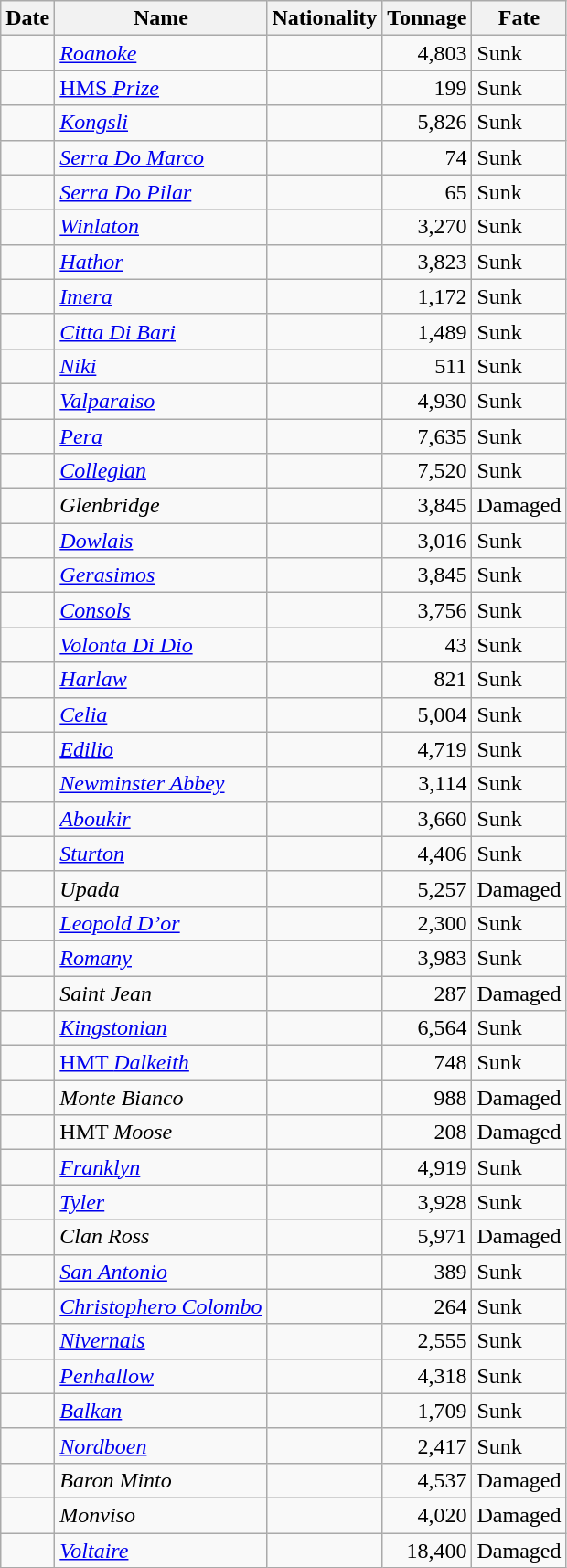<table class="wikitable sortable">
<tr>
<th>Date</th>
<th>Name</th>
<th>Nationality</th>
<th>Tonnage</th>
<th>Fate</th>
</tr>
<tr>
<td align="right"></td>
<td align="left"><a href='#'><em>Roanoke</em></a></td>
<td align="left"></td>
<td align="right">4,803</td>
<td align="left">Sunk</td>
</tr>
<tr>
<td align="right"></td>
<td align="left"><a href='#'>HMS <em>Prize</em></a></td>
<td align="left"></td>
<td align="right">199</td>
<td align="left">Sunk</td>
</tr>
<tr>
<td align="right"></td>
<td align="left"><a href='#'><em>Kongsli</em></a></td>
<td align="left"></td>
<td align="right">5,826</td>
<td align="left">Sunk</td>
</tr>
<tr>
<td align="right"></td>
<td align="left"><a href='#'><em>Serra Do Marco</em></a></td>
<td align="left"></td>
<td align="right">74</td>
<td align="left">Sunk</td>
</tr>
<tr>
<td align="right"></td>
<td align="left"><a href='#'><em>Serra Do Pilar</em></a></td>
<td align="left"></td>
<td align="right">65</td>
<td align="left">Sunk</td>
</tr>
<tr>
<td align="right"></td>
<td align="left"><a href='#'><em>Winlaton</em></a></td>
<td align="left"></td>
<td align="right">3,270</td>
<td align="left">Sunk</td>
</tr>
<tr>
<td align="right"></td>
<td align="left"><a href='#'><em>Hathor</em></a></td>
<td align="left"></td>
<td align="right">3,823</td>
<td align="left">Sunk</td>
</tr>
<tr>
<td align="right"></td>
<td align="left"><a href='#'><em>Imera</em></a></td>
<td align="left"></td>
<td align="right">1,172</td>
<td align="left">Sunk</td>
</tr>
<tr>
<td align="right"></td>
<td align="left"><a href='#'><em>Citta Di Bari</em></a></td>
<td align="left"></td>
<td align="right">1,489</td>
<td align="left">Sunk</td>
</tr>
<tr>
<td align="right"></td>
<td align="left"><a href='#'><em>Niki</em></a></td>
<td align="left"></td>
<td align="right">511</td>
<td align="left">Sunk</td>
</tr>
<tr>
<td align="right"></td>
<td align="left"><a href='#'><em>Valparaiso</em></a></td>
<td align="left"></td>
<td align="right">4,930</td>
<td align="left">Sunk</td>
</tr>
<tr>
<td align="right"></td>
<td align="left"><a href='#'><em>Pera</em></a></td>
<td align="left"></td>
<td align="right">7,635</td>
<td align="left">Sunk</td>
</tr>
<tr>
<td align="right"></td>
<td align="left"><a href='#'><em>Collegian</em></a></td>
<td align="left"></td>
<td align="right">7,520</td>
<td align="left">Sunk</td>
</tr>
<tr>
<td align="right"></td>
<td align="left"><em>Glenbridge</em></td>
<td align="left"></td>
<td align="right">3,845</td>
<td align="left">Damaged</td>
</tr>
<tr>
<td align="right"></td>
<td align="left"><a href='#'><em>Dowlais</em></a></td>
<td align="left"></td>
<td align="right">3,016</td>
<td align="left">Sunk</td>
</tr>
<tr>
<td align="right"></td>
<td align="left"><a href='#'><em>Gerasimos</em></a></td>
<td align="left"></td>
<td align="right">3,845</td>
<td align="left">Sunk</td>
</tr>
<tr>
<td align="right"></td>
<td align="left"><a href='#'><em>Consols</em></a></td>
<td align="left"></td>
<td align="right">3,756</td>
<td align="left">Sunk</td>
</tr>
<tr>
<td align="right"></td>
<td align="left"><a href='#'><em>Volonta Di Dio</em></a></td>
<td align="left"></td>
<td align="right">43</td>
<td align="left">Sunk</td>
</tr>
<tr>
<td align="right"></td>
<td align="left"><a href='#'><em>Harlaw</em></a></td>
<td align="left"></td>
<td align="right">821</td>
<td align="left">Sunk</td>
</tr>
<tr>
<td align="right"></td>
<td align="left"><a href='#'><em>Celia</em></a></td>
<td align="left"></td>
<td align="right">5,004</td>
<td align="left">Sunk</td>
</tr>
<tr>
<td align="right"></td>
<td align="left"><a href='#'><em>Edilio</em></a></td>
<td align="left"></td>
<td align="right">4,719</td>
<td align="left">Sunk</td>
</tr>
<tr>
<td align="right"></td>
<td align="left"><a href='#'><em>Newminster Abbey</em></a></td>
<td align="left"></td>
<td align="right">3,114</td>
<td align="left">Sunk</td>
</tr>
<tr>
<td align="right"></td>
<td align="left"><a href='#'><em>Aboukir</em></a></td>
<td align="left"></td>
<td align="right">3,660</td>
<td align="left">Sunk</td>
</tr>
<tr>
<td align="right"></td>
<td align="left"><a href='#'><em>Sturton</em></a></td>
<td align="left"></td>
<td align="right">4,406</td>
<td align="left">Sunk</td>
</tr>
<tr>
<td align="right"></td>
<td align="left"><em>Upada</em></td>
<td align="left"></td>
<td align="right">5,257</td>
<td align="left">Damaged</td>
</tr>
<tr>
<td align="right"></td>
<td align="left"><a href='#'><em>Leopold D’or</em></a></td>
<td align="left"></td>
<td align="right">2,300</td>
<td align="left">Sunk</td>
</tr>
<tr>
<td align="right"></td>
<td align="left"><a href='#'><em>Romany</em></a></td>
<td align="left"></td>
<td align="right">3,983</td>
<td align="left">Sunk</td>
</tr>
<tr>
<td align="right"></td>
<td align="left"><em>Saint Jean</em></td>
<td align="left"></td>
<td align="right">287</td>
<td align="left">Damaged</td>
</tr>
<tr>
<td align="right"></td>
<td align="left"><a href='#'><em>Kingstonian</em></a></td>
<td align="left"></td>
<td align="right">6,564</td>
<td align="left">Sunk</td>
</tr>
<tr>
<td align="right"></td>
<td align="left"><a href='#'>HMT <em>Dalkeith</em></a></td>
<td align="left"></td>
<td align="right">748</td>
<td align="left">Sunk</td>
</tr>
<tr>
<td align="right"></td>
<td align="left"><em>Monte Bianco</em></td>
<td align="left"></td>
<td align="right">988</td>
<td align="left">Damaged</td>
</tr>
<tr>
<td align="right"></td>
<td align="left">HMT <em>Moose</em></td>
<td align="left"></td>
<td align="right">208</td>
<td align="left">Damaged</td>
</tr>
<tr>
<td align="right"></td>
<td align="left"><a href='#'><em>Franklyn</em></a></td>
<td align="left"></td>
<td align="right">4,919</td>
<td align="left">Sunk</td>
</tr>
<tr>
<td align="right"></td>
<td align="left"><a href='#'><em>Tyler</em></a></td>
<td align="left"></td>
<td align="right">3,928</td>
<td align="left">Sunk</td>
</tr>
<tr>
<td align="right"></td>
<td align="left"><em>Clan Ross</em></td>
<td align="left"></td>
<td align="right">5,971</td>
<td align="left">Damaged</td>
</tr>
<tr>
<td align="right"></td>
<td align="left"><a href='#'><em>San Antonio</em></a></td>
<td align="left"></td>
<td align="right">389</td>
<td align="left">Sunk</td>
</tr>
<tr>
<td align="right"></td>
<td align="left"><a href='#'><em>Christophero Colombo</em></a></td>
<td align="left"></td>
<td align="right">264</td>
<td align="left">Sunk</td>
</tr>
<tr>
<td align="right"></td>
<td align="left"><a href='#'><em>Nivernais</em></a></td>
<td align="left"></td>
<td align="right">2,555</td>
<td align="left">Sunk</td>
</tr>
<tr>
<td align="right"></td>
<td align="left"><a href='#'><em>Penhallow</em></a></td>
<td align="left"></td>
<td align="right">4,318</td>
<td align="left">Sunk</td>
</tr>
<tr>
<td align="right"></td>
<td align="left"><a href='#'><em>Balkan</em></a></td>
<td align="left"></td>
<td align="right">1,709</td>
<td align="left">Sunk</td>
</tr>
<tr>
<td align="right"></td>
<td align="left"><a href='#'><em>Nordboen</em></a></td>
<td align="left"></td>
<td align="right">2,417</td>
<td align="left">Sunk</td>
</tr>
<tr>
<td align="right"></td>
<td align="left"><em>Baron Minto</em></td>
<td align="left"></td>
<td align="right">4,537</td>
<td align="left">Damaged</td>
</tr>
<tr>
<td align="right"></td>
<td align="left"><em>Monviso</em></td>
<td align="left"></td>
<td align="right">4,020</td>
<td align="left">Damaged</td>
</tr>
<tr>
<td align="right"></td>
<td align="left"><a href='#'><em>Voltaire</em></a></td>
<td align="left"></td>
<td align="right">18,400</td>
<td align="left">Damaged</td>
</tr>
</table>
